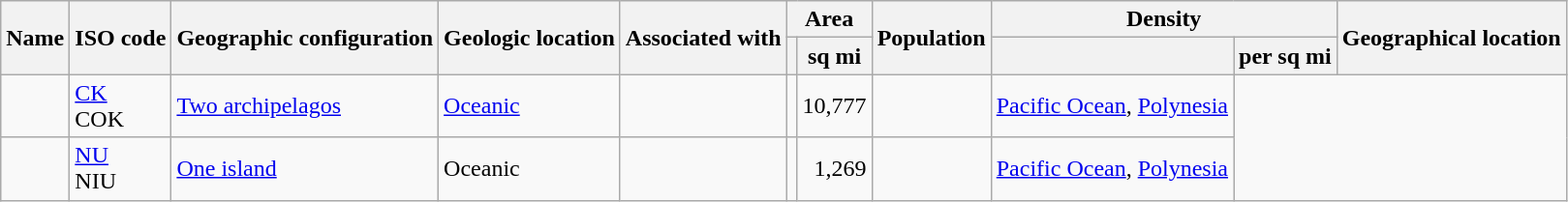<table class="wikitable sortable">
<tr>
<th rowspan=2>Name</th>
<th rowspan=2>ISO code</th>
<th rowspan=2>Geographic configuration</th>
<th rowspan=2>Geologic location</th>
<th rowspan=2>Associated with</th>
<th colspan=2>Area</th>
<th rowspan=2>Population</th>
<th colspan=2>Density</th>
<th rowspan=2>Geographical location</th>
</tr>
<tr>
<th></th>
<th>sq mi</th>
<th></th>
<th>per sq mi</th>
</tr>
<tr>
<td></td>
<td><a href='#'>CK</a><br>COK</td>
<td><a href='#'>Two archipelagos</a></td>
<td><a href='#'>Oceanic</a></td>
<td></td>
<td></td>
<td style="text-align:right">10,777</td>
<td></td>
<td><a href='#'>Pacific Ocean</a>, <a href='#'>Polynesia</a></td>
</tr>
<tr>
<td></td>
<td><a href='#'>NU</a><br>NIU</td>
<td><a href='#'>One island</a></td>
<td>Oceanic</td>
<td></td>
<td></td>
<td style="text-align:right">1,269</td>
<td></td>
<td><a href='#'>Pacific Ocean</a>, <a href='#'>Polynesia</a></td>
</tr>
</table>
